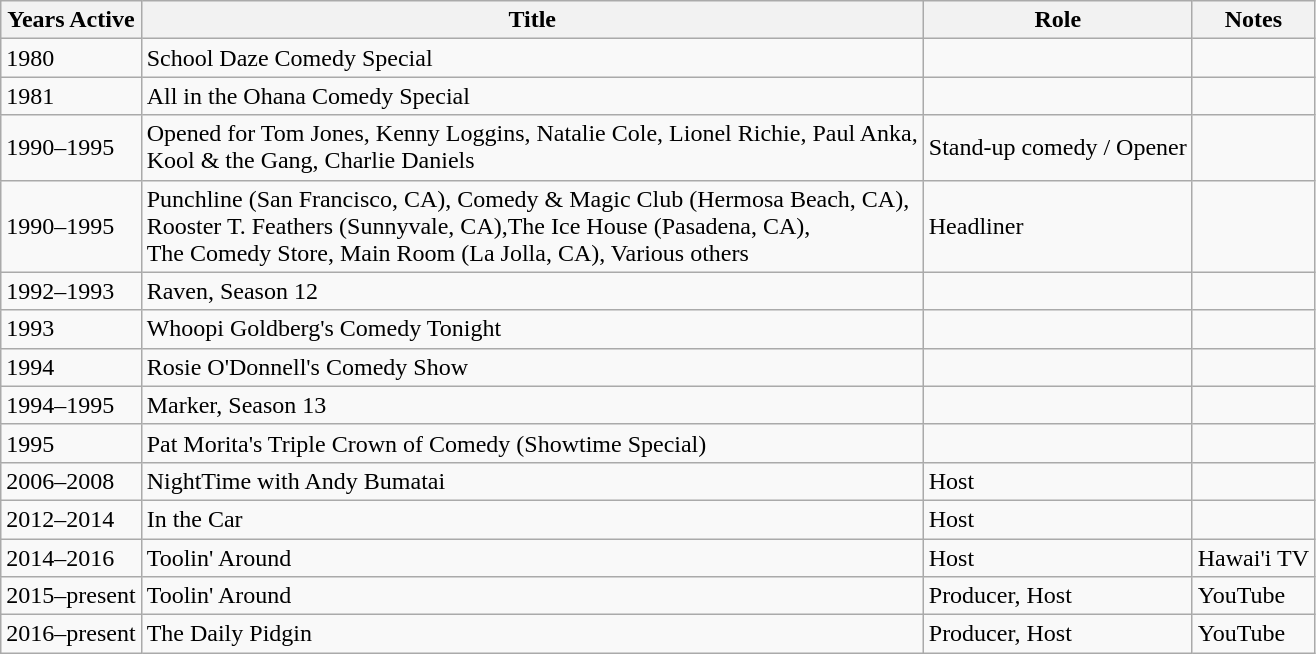<table class="wikitable">
<tr>
<th>Years Active</th>
<th>Title</th>
<th>Role</th>
<th>Notes</th>
</tr>
<tr>
<td>1980</td>
<td>School Daze Comedy Special</td>
<td></td>
<td></td>
</tr>
<tr>
<td>1981</td>
<td>All in the Ohana Comedy Special</td>
<td></td>
<td></td>
</tr>
<tr>
<td>1990–1995</td>
<td>Opened for Tom Jones, Kenny Loggins, Natalie Cole, Lionel Richie, Paul Anka,<br>Kool & the Gang, Charlie Daniels</td>
<td>Stand-up comedy / Opener</td>
<td></td>
</tr>
<tr>
<td>1990–1995</td>
<td>Punchline (San Francisco, CA), Comedy & Magic Club (Hermosa Beach, CA),<br>Rooster T. Feathers (Sunnyvale, CA),The Ice House (Pasadena, CA),<br>The Comedy Store, Main Room (La Jolla, CA), Various others</td>
<td>Headliner</td>
<td></td>
</tr>
<tr>
<td>1992–1993</td>
<td>Raven, Season 12</td>
<td></td>
<td></td>
</tr>
<tr>
<td>1993</td>
<td>Whoopi Goldberg's Comedy Tonight</td>
<td></td>
<td></td>
</tr>
<tr>
<td>1994</td>
<td>Rosie O'Donnell's Comedy Show</td>
<td></td>
<td></td>
</tr>
<tr>
<td>1994–1995</td>
<td>Marker, Season 13</td>
<td></td>
<td></td>
</tr>
<tr>
<td>1995</td>
<td>Pat Morita's Triple Crown of Comedy (Showtime Special)</td>
<td></td>
<td></td>
</tr>
<tr>
<td>2006–2008</td>
<td>NightTime with Andy Bumatai</td>
<td>Host</td>
<td></td>
</tr>
<tr>
<td>2012–2014</td>
<td>In the Car</td>
<td>Host</td>
<td></td>
</tr>
<tr>
<td>2014–2016</td>
<td>Toolin' Around</td>
<td>Host</td>
<td>Hawai'i TV</td>
</tr>
<tr>
<td>2015–present</td>
<td>Toolin' Around</td>
<td>Producer, Host</td>
<td>YouTube</td>
</tr>
<tr>
<td>2016–present</td>
<td>The Daily Pidgin</td>
<td>Producer, Host</td>
<td>YouTube</td>
</tr>
</table>
